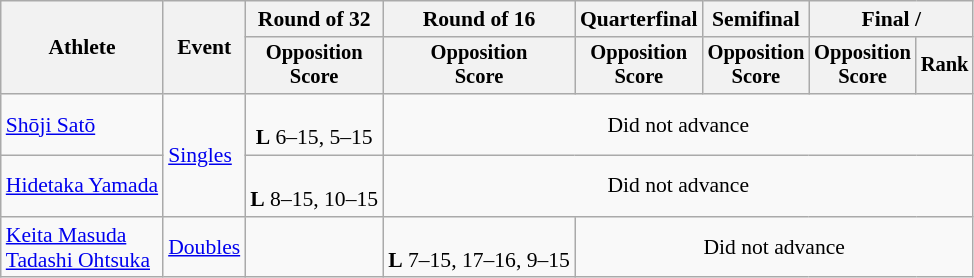<table class=wikitable style="font-size:90%">
<tr>
<th rowspan="2">Athlete</th>
<th rowspan="2">Event</th>
<th>Round of 32</th>
<th>Round of 16</th>
<th>Quarterfinal</th>
<th>Semifinal</th>
<th colspan=2>Final / </th>
</tr>
<tr style="font-size:95%">
<th>Opposition<br>Score</th>
<th>Opposition<br>Score</th>
<th>Opposition<br>Score</th>
<th>Opposition<br>Score</th>
<th>Opposition<br>Score</th>
<th>Rank</th>
</tr>
<tr align=center>
<td align=left><a href='#'>Shōji Satō</a></td>
<td align=left rowspan=2><a href='#'>Singles</a></td>
<td><br><strong>L</strong> 6–15, 5–15</td>
<td colspan=5>Did not advance</td>
</tr>
<tr align=center>
<td align=left><a href='#'>Hidetaka Yamada</a></td>
<td><br><strong>L</strong> 8–15, 10–15</td>
<td colspan=5>Did not advance</td>
</tr>
<tr align=center>
<td align=left><a href='#'>Keita Masuda</a><br><a href='#'>Tadashi Ohtsuka</a></td>
<td align=left><a href='#'>Doubles</a></td>
<td></td>
<td><br><strong>L</strong> 7–15, 17–16, 9–15</td>
<td colspan=4>Did not advance</td>
</tr>
</table>
